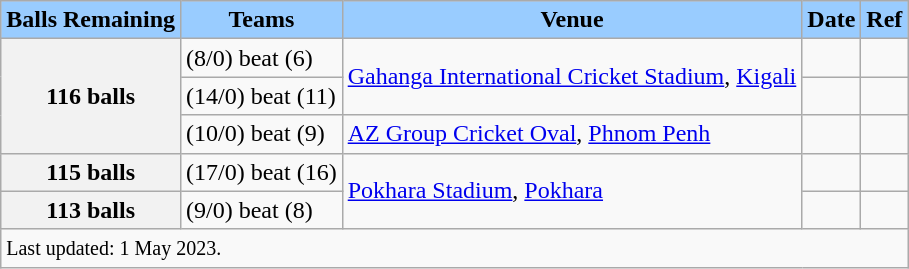<table class="wikitable" border="0" cellpadding="2" cellspacing="2">
<tr bgcolor=#99ccff>
<th style="background-color:#99ccff;">Balls Remaining</th>
<th style="background-color:#99ccff;">Teams</th>
<th style="background-color:#99ccff;">Venue</th>
<th style="background-color:#99ccff;">Date</th>
<th style="background-color:#99ccff;">Ref</th>
</tr>
<tr>
<th scope="row" rowspan=3>116 balls</th>
<td> (8/0) beat  (6)</td>
<td rowspan=2><a href='#'>Gahanga International Cricket Stadium</a>, <a href='#'>Kigali</a></td>
<td></td>
<td></td>
</tr>
<tr>
<td> (14/0) beat  (11)</td>
<td></td>
<td></td>
</tr>
<tr>
<td> (10/0) beat  (9)</td>
<td><a href='#'>AZ Group Cricket Oval</a>, <a href='#'>Phnom Penh</a></td>
<td></td>
<td></td>
</tr>
<tr>
<th scope="row">115 balls</th>
<td> (17/0) beat  (16)</td>
<td rowspan=2><a href='#'>Pokhara Stadium</a>, <a href='#'>Pokhara</a></td>
<td></td>
<td></td>
</tr>
<tr>
<th scope="row">113 balls</th>
<td> (9/0) beat  (8)</td>
<td></td>
<td></td>
</tr>
<tr>
<td scope="row" colspan=5><small>Last updated: 1 May 2023.</small></td>
</tr>
</table>
